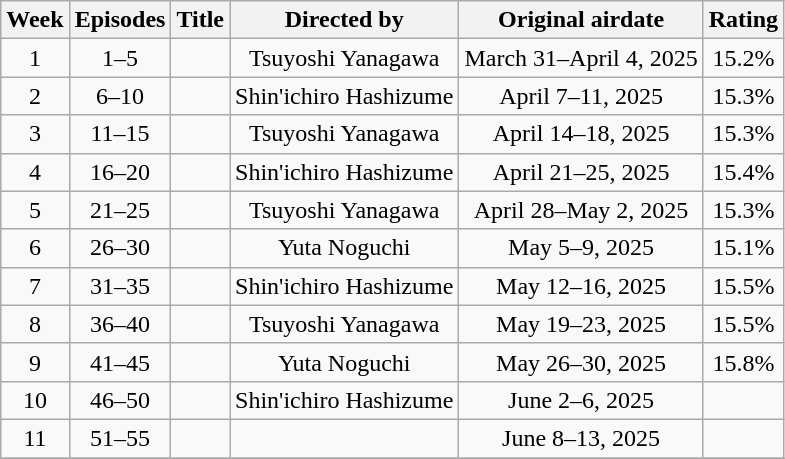<table class="wikitable" style="text-align: center;">
<tr>
<th>Week</th>
<th>Episodes</th>
<th>Title</th>
<th>Directed by</th>
<th>Original airdate</th>
<th>Rating</th>
</tr>
<tr>
<td>1</td>
<td>1–5</td>
<td></td>
<td>Tsuyoshi Yanagawa</td>
<td>March 31–April 4, 2025</td>
<td>15.2%</td>
</tr>
<tr>
<td>2</td>
<td>6–10</td>
<td></td>
<td>Shin'ichiro Hashizume</td>
<td>April 7–11, 2025</td>
<td>15.3%</td>
</tr>
<tr>
<td>3</td>
<td>11–15</td>
<td></td>
<td>Tsuyoshi Yanagawa</td>
<td>April 14–18, 2025</td>
<td>15.3%</td>
</tr>
<tr>
<td>4</td>
<td>16–20</td>
<td></td>
<td>Shin'ichiro Hashizume</td>
<td>April 21–25, 2025</td>
<td>15.4%</td>
</tr>
<tr>
<td>5</td>
<td>21–25</td>
<td></td>
<td>Tsuyoshi Yanagawa</td>
<td>April 28–May 2, 2025</td>
<td>15.3%</td>
</tr>
<tr>
<td>6</td>
<td>26–30</td>
<td></td>
<td>Yuta Noguchi</td>
<td>May 5–9, 2025</td>
<td><span>15.1%</span></td>
</tr>
<tr>
<td>7</td>
<td>31–35</td>
<td></td>
<td>Shin'ichiro Hashizume</td>
<td>May 12–16, 2025</td>
<td>15.5%</td>
</tr>
<tr>
<td>8</td>
<td>36–40</td>
<td></td>
<td>Tsuyoshi Yanagawa</td>
<td>May 19–23, 2025</td>
<td>15.5%</td>
</tr>
<tr>
<td>9</td>
<td>41–45</td>
<td></td>
<td>Yuta Noguchi</td>
<td>May 26–30, 2025</td>
<td><span>15.8%</span></td>
</tr>
<tr>
<td>10</td>
<td>46–50</td>
<td></td>
<td>Shin'ichiro Hashizume</td>
<td>June 2–6, 2025</td>
<td></td>
</tr>
<tr>
<td>11</td>
<td>51–55</td>
<td></td>
<td></td>
<td>June 8–13, 2025</td>
<td></td>
</tr>
<tr>
</tr>
</table>
